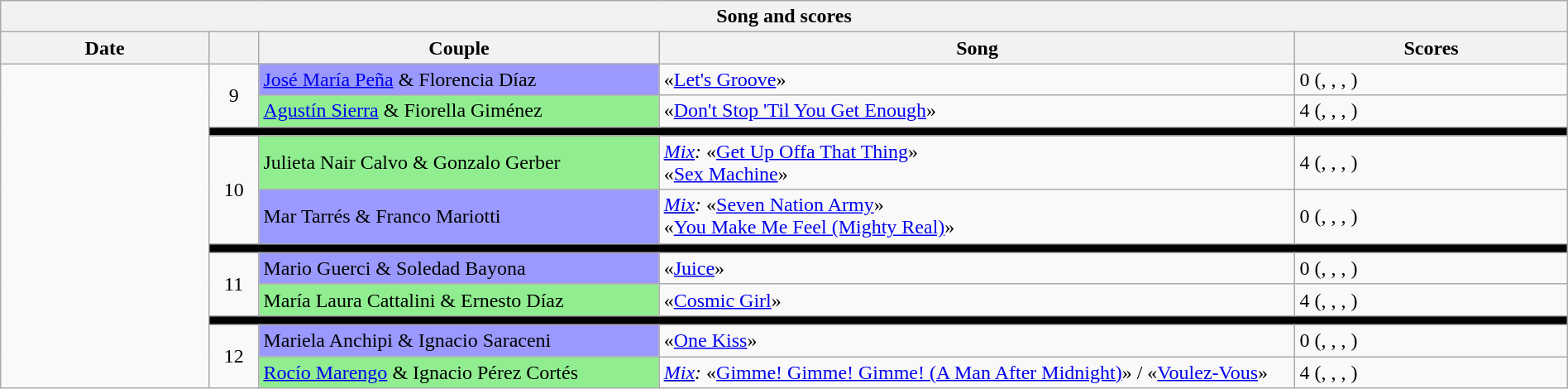<table class="wikitable collapsible collapsed" style="text-align: align; width: 100%">
<tr>
<th colspan="11" style="with: 100%" align="center">Song and scores</th>
</tr>
<tr>
<th width=90>Date</th>
<th width=15></th>
<th width=180>Couple</th>
<th width=290>Song</th>
<th width=120>Scores</th>
</tr>
<tr>
<td rowspan="11"></td>
<td rowspan="2" align="center">9</td>
<td bgcolor="#9999FF"><a href='#'>José María Peña</a> & Florencia Díaz</td>
<td>«<a href='#'>Let's Groove</a>» </td>
<td>0 (, , , )</td>
</tr>
<tr>
<td bgcolor="lightgreen"><a href='#'>Agustín Sierra</a> & Fiorella Giménez</td>
<td>«<a href='#'>Don't Stop 'Til You Get Enough</a>» </td>
<td>4 (, , , )</td>
</tr>
<tr>
<td style="background:black" colspan=10></td>
</tr>
<tr>
<td rowspan="2" align="center">10</td>
<td bgcolor="lightgreen">Julieta Nair Calvo & Gonzalo Gerber</td>
<td><em><u><a href='#'>Mix</a></u>:</em> «<a href='#'>Get Up Offa That Thing</a>» <br>«<a href='#'>Sex Machine</a>» </td>
<td>4 (, , , )</td>
</tr>
<tr>
<td bgcolor="#9999FF">Mar Tarrés & Franco Mariotti</td>
<td><em><u><a href='#'>Mix</a></u>:</em> «<a href='#'>Seven Nation Army</a>» <br>«<a href='#'>You Make Me Feel (Mighty Real)</a>» </td>
<td>0 (, , , )</td>
</tr>
<tr>
<td style="background:black" colspan=10></td>
</tr>
<tr>
<td rowspan="2" align="center">11</td>
<td bgcolor="#9999FF">Mario Guerci & Soledad Bayona</td>
<td>«<a href='#'>Juice</a>» </td>
<td>0 (, , , )</td>
</tr>
<tr>
<td bgcolor="lightgreen">María Laura Cattalini & Ernesto Díaz</td>
<td>«<a href='#'>Cosmic Girl</a>» </td>
<td>4 (, , , )</td>
</tr>
<tr>
<td style="background:black" colspan=10></td>
</tr>
<tr>
<td rowspan="2" align="center">12</td>
<td bgcolor="#9999FF">Mariela Anchipi & Ignacio Saraceni</td>
<td>«<a href='#'>One Kiss</a>» </td>
<td>0 (, , , )</td>
</tr>
<tr>
<td bgcolor="lightgreen"><a href='#'>Rocío Marengo</a> & Ignacio Pérez Cortés</td>
<td><em><u><a href='#'>Mix</a></u>:</em> «<a href='#'>Gimme! Gimme! Gimme! (A Man After Midnight)</a>» / «<a href='#'>Voulez-Vous</a>» </td>
<td>4 (, , , )</td>
</tr>
</table>
